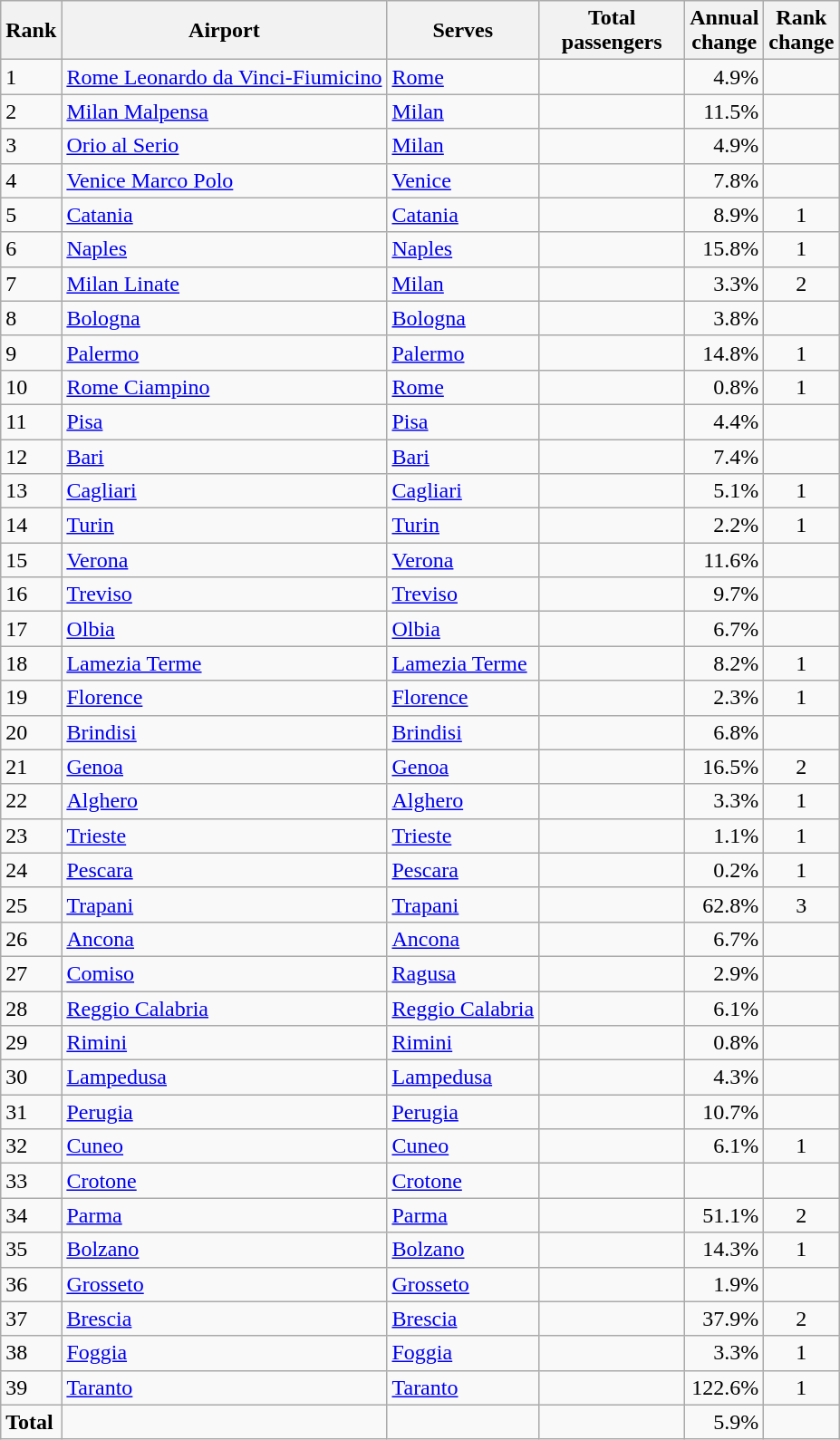<table class="wikitable sortable">
<tr>
<th>Rank</th>
<th>Airport</th>
<th>Serves</th>
<th style="width:100px">Total<br>passengers</th>
<th>Annual<br>change</th>
<th>Rank<br>change</th>
</tr>
<tr>
<td>1</td>
<td><a href='#'>Rome Leonardo da Vinci-Fiumicino</a></td>
<td><a href='#'>Rome</a></td>
<td align="right"></td>
<td align="right">4.9%</td>
<td align="center"></td>
</tr>
<tr>
<td>2</td>
<td><a href='#'>Milan Malpensa</a></td>
<td><a href='#'>Milan</a></td>
<td align="right"></td>
<td align="right">11.5%</td>
<td align="center"></td>
</tr>
<tr>
<td>3</td>
<td><a href='#'>Orio al Serio</a></td>
<td><a href='#'>Milan</a></td>
<td align="right"></td>
<td align="right">4.9%</td>
<td align="center"></td>
</tr>
<tr>
<td>4</td>
<td><a href='#'>Venice Marco Polo</a></td>
<td><a href='#'>Venice</a></td>
<td align="right"></td>
<td align="right">7.8%</td>
<td align="center"></td>
</tr>
<tr>
<td>5</td>
<td><a href='#'>Catania</a></td>
<td><a href='#'>Catania</a></td>
<td align="right"></td>
<td align="right">8.9%</td>
<td align="center">1</td>
</tr>
<tr>
<td>6</td>
<td><a href='#'>Naples</a></td>
<td><a href='#'>Naples</a></td>
<td align="right"></td>
<td align="right">15.8%</td>
<td align="center">1</td>
</tr>
<tr>
<td>7</td>
<td><a href='#'>Milan Linate</a></td>
<td><a href='#'>Milan</a></td>
<td align="right"></td>
<td align="right">3.3%</td>
<td align="center">2</td>
</tr>
<tr>
<td>8</td>
<td><a href='#'>Bologna</a></td>
<td><a href='#'>Bologna</a></td>
<td align="right"></td>
<td align="right">3.8%</td>
<td align="center"></td>
</tr>
<tr>
<td>9</td>
<td><a href='#'>Palermo</a></td>
<td><a href='#'>Palermo</a></td>
<td align="right"></td>
<td align="right">14.8%</td>
<td align="center">1</td>
</tr>
<tr>
<td>10</td>
<td><a href='#'>Rome Ciampino</a></td>
<td><a href='#'>Rome</a></td>
<td align="right"></td>
<td align="right">0.8%</td>
<td align="center">1</td>
</tr>
<tr>
<td>11</td>
<td><a href='#'>Pisa</a></td>
<td><a href='#'>Pisa</a></td>
<td align="right"></td>
<td align="right">4.4%</td>
<td align="center"></td>
</tr>
<tr>
<td>12</td>
<td><a href='#'>Bari</a></td>
<td><a href='#'>Bari</a></td>
<td align="right"></td>
<td align="right">7.4%</td>
<td align="center"></td>
</tr>
<tr>
<td>13</td>
<td><a href='#'>Cagliari</a></td>
<td><a href='#'>Cagliari</a></td>
<td align="right"></td>
<td align="right">5.1%</td>
<td align="center">1</td>
</tr>
<tr>
<td>14</td>
<td><a href='#'>Turin</a></td>
<td><a href='#'>Turin</a></td>
<td align="right"></td>
<td align="right">2.2%</td>
<td align="center">1</td>
</tr>
<tr>
<td>15</td>
<td><a href='#'>Verona</a></td>
<td><a href='#'>Verona</a></td>
<td align="right"></td>
<td align="right">11.6%</td>
<td align="center"></td>
</tr>
<tr>
<td>16</td>
<td><a href='#'>Treviso</a></td>
<td><a href='#'>Treviso</a></td>
<td align="right"></td>
<td align="right">9.7%</td>
<td align="center"></td>
</tr>
<tr>
<td>17</td>
<td><a href='#'>Olbia</a></td>
<td><a href='#'>Olbia</a></td>
<td align="right"></td>
<td align="right">6.7%</td>
<td align="center"></td>
</tr>
<tr>
<td>18</td>
<td><a href='#'>Lamezia Terme</a></td>
<td><a href='#'>Lamezia Terme</a></td>
<td align="right"></td>
<td align="right">8.2%</td>
<td align="center">1</td>
</tr>
<tr>
<td>19</td>
<td><a href='#'>Florence</a></td>
<td><a href='#'>Florence</a></td>
<td align="right"></td>
<td align="right">2.3%</td>
<td align="center">1</td>
</tr>
<tr>
<td>20</td>
<td><a href='#'>Brindisi</a></td>
<td><a href='#'>Brindisi</a></td>
<td align="right"></td>
<td align="right">6.8%</td>
<td align="center"></td>
</tr>
<tr>
<td>21</td>
<td><a href='#'>Genoa</a></td>
<td><a href='#'>Genoa</a></td>
<td align="right"></td>
<td align="right">16.5%</td>
<td align="center">2</td>
</tr>
<tr>
<td>22</td>
<td><a href='#'>Alghero</a></td>
<td><a href='#'>Alghero</a></td>
<td align="right"></td>
<td align="right">3.3%</td>
<td align="center">1</td>
</tr>
<tr>
<td>23</td>
<td><a href='#'>Trieste</a></td>
<td><a href='#'>Trieste</a></td>
<td align="right"></td>
<td align="right">1.1%</td>
<td align="center">1</td>
</tr>
<tr>
<td>24</td>
<td><a href='#'>Pescara</a></td>
<td><a href='#'>Pescara</a></td>
<td align="right"></td>
<td align="right">0.2%</td>
<td align="center">1</td>
</tr>
<tr>
<td>25</td>
<td><a href='#'>Trapani</a></td>
<td><a href='#'>Trapani</a></td>
<td align="right"></td>
<td align="right">62.8%</td>
<td align="center">3</td>
</tr>
<tr>
<td>26</td>
<td><a href='#'>Ancona</a></td>
<td><a href='#'>Ancona</a></td>
<td align="right"></td>
<td align="right">6.7%</td>
<td align="center"></td>
</tr>
<tr>
<td>27</td>
<td><a href='#'>Comiso</a></td>
<td><a href='#'>Ragusa</a></td>
<td align="right"></td>
<td align="right">2.9%</td>
<td align="center"></td>
</tr>
<tr>
<td>28</td>
<td><a href='#'>Reggio Calabria</a></td>
<td><a href='#'>Reggio Calabria</a></td>
<td align="right"></td>
<td align="right">6.1%</td>
<td align="center"></td>
</tr>
<tr>
<td>29</td>
<td><a href='#'>Rimini</a></td>
<td><a href='#'>Rimini</a></td>
<td align="right"></td>
<td align="right">0.8%</td>
<td align="center"></td>
</tr>
<tr>
<td>30</td>
<td><a href='#'>Lampedusa</a></td>
<td><a href='#'>Lampedusa</a></td>
<td align="right"></td>
<td align="right">4.3%</td>
<td align="center"></td>
</tr>
<tr>
<td>31</td>
<td><a href='#'>Perugia</a></td>
<td><a href='#'>Perugia</a></td>
<td align="right"></td>
<td align="right">10.7%</td>
<td align="center"></td>
</tr>
<tr>
<td>32</td>
<td><a href='#'>Cuneo</a></td>
<td><a href='#'>Cuneo</a></td>
<td align="right"></td>
<td align="right">6.1%</td>
<td align="center">1</td>
</tr>
<tr>
<td>33</td>
<td><a href='#'>Crotone</a></td>
<td><a href='#'>Crotone</a></td>
<td align="right"></td>
<td align="right"></td>
<td align="center"></td>
</tr>
<tr>
<td>34</td>
<td><a href='#'>Parma</a></td>
<td><a href='#'>Parma</a></td>
<td align="right"></td>
<td align="right">51.1%</td>
<td align="center">2</td>
</tr>
<tr>
<td>35</td>
<td><a href='#'>Bolzano</a></td>
<td><a href='#'>Bolzano</a></td>
<td align="right"></td>
<td align="right">14.3%</td>
<td align="center">1</td>
</tr>
<tr>
<td>36</td>
<td><a href='#'>Grosseto</a></td>
<td><a href='#'>Grosseto</a></td>
<td align="right"></td>
<td align="right">1.9%</td>
<td align="center"></td>
</tr>
<tr>
<td>37</td>
<td><a href='#'>Brescia</a></td>
<td><a href='#'>Brescia</a></td>
<td align="right"></td>
<td align="right">37.9%</td>
<td align="center">2</td>
</tr>
<tr>
<td>38</td>
<td><a href='#'>Foggia</a></td>
<td><a href='#'>Foggia</a></td>
<td align="right"></td>
<td align="right">3.3%</td>
<td align="center">1</td>
</tr>
<tr>
<td>39</td>
<td><a href='#'>Taranto</a></td>
<td><a href='#'>Taranto</a></td>
<td align="right"></td>
<td align="right">122.6%</td>
<td align="center">1</td>
</tr>
<tr>
<td><strong>Total</strong></td>
<td></td>
<td></td>
<td align="right"><strong></strong></td>
<td align="right">5.9%</td>
</tr>
</table>
